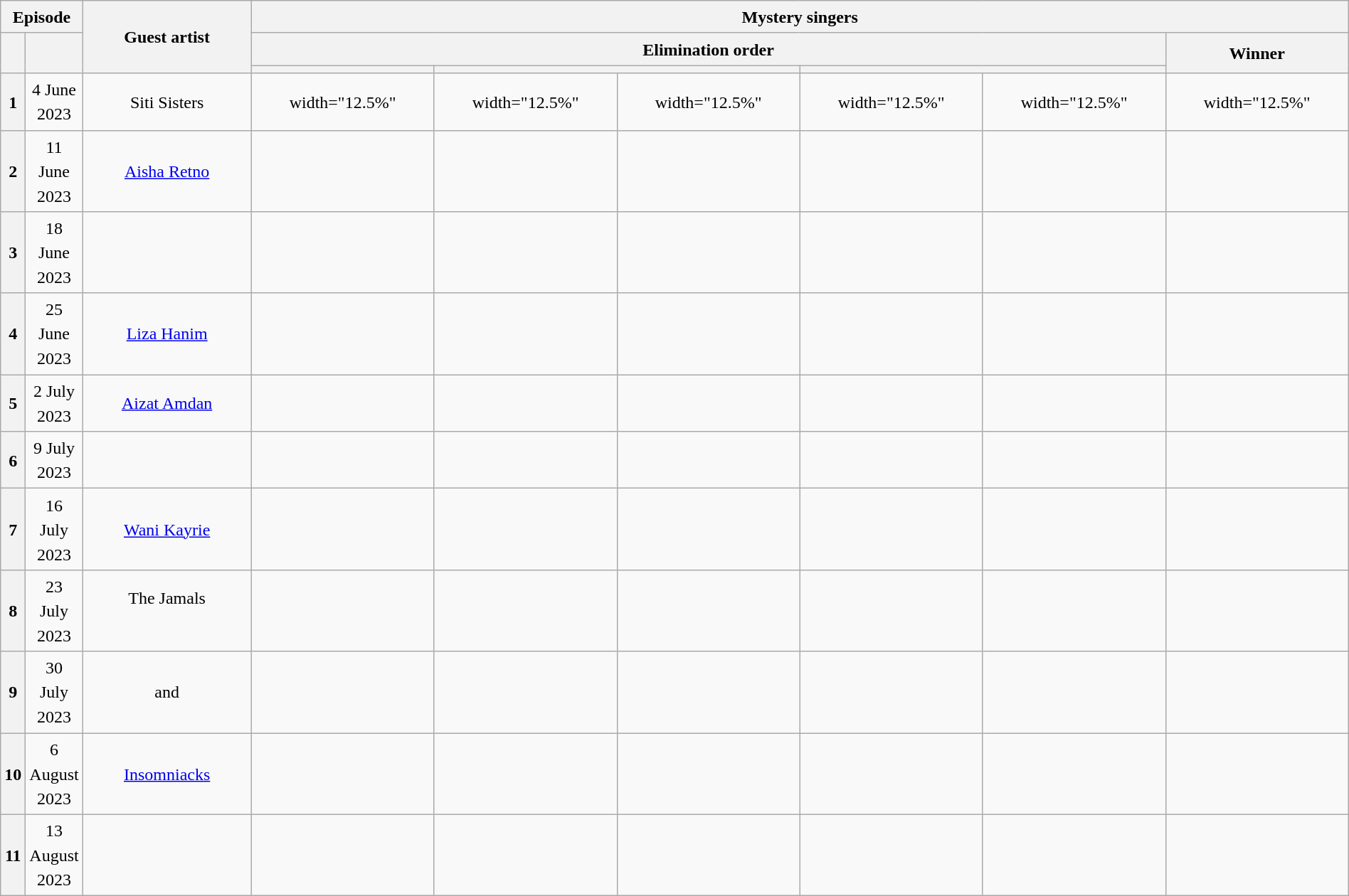<table class="wikitable plainrowheaders mw-collapsible" style="text-align:center; line-height:23px; width:100%;">
<tr>
<th colspan="2" width="1%">Episode</th>
<th rowspan="3" width="12.5%">Guest artist</th>
<th colspan="6">Mystery singers<br></th>
</tr>
<tr>
<th rowspan="2"></th>
<th rowspan="2"></th>
<th colspan="5">Elimination order</th>
<th rowspan="2">Winner</th>
</tr>
<tr>
<th></th>
<th colspan="2"></th>
<th colspan="2"></th>
</tr>
<tr>
<th>1</th>
<td>4 June 2023</td>
<td>Siti Sisters<br></td>
<td>width="12.5%" </td>
<td>width="12.5%" </td>
<td>width="12.5%" </td>
<td>width="12.5%" </td>
<td>width="12.5%" </td>
<td>width="12.5%" </td>
</tr>
<tr>
<th>2</th>
<td>11 June 2023</td>
<td><a href='#'>Aisha Retno</a><br></td>
<td></td>
<td></td>
<td></td>
<td></td>
<td></td>
<td></td>
</tr>
<tr>
<th>3</th>
<td>18 June 2023</td>
<td><br></td>
<td></td>
<td></td>
<td></td>
<td></td>
<td></td>
<td></td>
</tr>
<tr>
<th>4</th>
<td>25 June 2023</td>
<td><a href='#'>Liza Hanim</a></td>
<td></td>
<td></td>
<td></td>
<td></td>
<td></td>
<td></td>
</tr>
<tr>
<th>5</th>
<td>2 July 2023</td>
<td><a href='#'>Aizat Amdan</a><br></td>
<td></td>
<td></td>
<td></td>
<td></td>
<td></td>
<td></td>
</tr>
<tr>
<th>6</th>
<td>9 July 2023</td>
<td><br></td>
<td></td>
<td></td>
<td></td>
<td></td>
<td></td>
<td></td>
</tr>
<tr>
<th>7</th>
<td>16 July 2023</td>
<td><a href='#'>Wani Kayrie</a><br></td>
<td></td>
<td></td>
<td></td>
<td></td>
<td></td>
<td></td>
</tr>
<tr>
<th>8</th>
<td>23 July 2023</td>
<td>The Jamals<br><br></td>
<td></td>
<td></td>
<td></td>
<td></td>
<td></td>
<td></td>
</tr>
<tr>
<th>9</th>
<td>30 July 2023</td>
<td> and <br></td>
<td></td>
<td></td>
<td></td>
<td></td>
<td></td>
<td></td>
</tr>
<tr>
<th>10</th>
<td>6 August 2023</td>
<td><a href='#'>Insomniacks</a><br></td>
<td></td>
<td></td>
<td></td>
<td></td>
<td></td>
<td></td>
</tr>
<tr>
<th>11</th>
<td>13 August 2023</td>
<td><br></td>
<td></td>
<td></td>
<td></td>
<td></td>
<td></td>
<td></td>
</tr>
</table>
